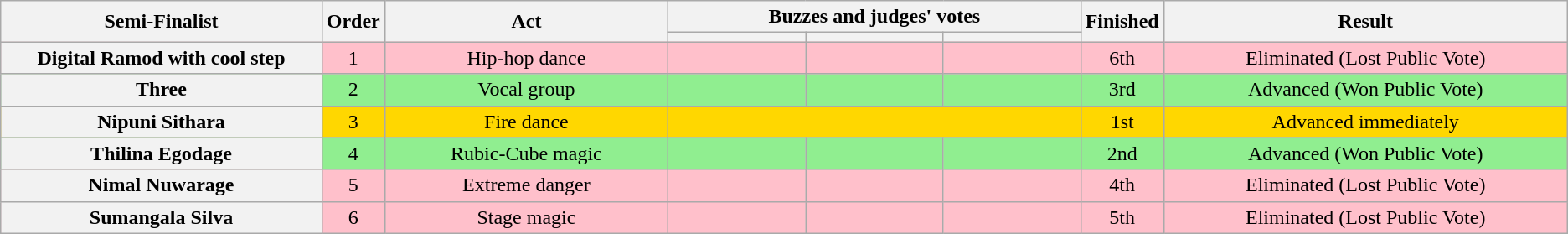<table class="wikitable plainrowheaders sortable" style="text-align:center;">
<tr>
<th scope="col" rowspan="2" class="unsortable" style="width:18em;">Semi-Finalist</th>
<th scope="col" rowspan="2" style="width:1em;">Order</th>
<th scope="col" rowspan="2" class="unsortable" style="width:16em;">Act</th>
<th scope="col" colspan="3" class="unsortable" style="width:24em;">Buzzes and judges' votes</th>
<th scope="col" rowspan="2" style="width:0.25em;">Finished</th>
<th scope="col" rowspan="2" style="width:23em;">Result</th>
</tr>
<tr>
<th scope="col" style="width:6em;"></th>
<th scope="col" style="width:6em;"></th>
<th scope="col" style="width:6em;"></th>
</tr>
<tr bgcolor=pink>
<th scope="row">Digital Ramod with cool step</th>
<td>1</td>
<td>Hip-hop dance</td>
<td></td>
<td></td>
<td></td>
<td>6th</td>
<td>Eliminated (Lost Public Vote)</td>
</tr>
<tr bgcolor=lightgreen>
<th scope="row">Three</th>
<td>2</td>
<td>Vocal group</td>
<td></td>
<td></td>
<td></td>
<td>3rd</td>
<td>Advanced (Won Public Vote)</td>
</tr>
<tr bgcolor=gold>
<th scope="row">Nipuni Sithara  </th>
<td>3</td>
<td>Fire dance</td>
<td colspan="3"></td>
<td>1st</td>
<td>Advanced immediately</td>
</tr>
<tr bgcolor=lightgreen>
<th scope="row">Thilina Egodage</th>
<td>4</td>
<td>Rubic-Cube magic</td>
<td></td>
<td></td>
<td></td>
<td>2nd</td>
<td>Advanced (Won Public Vote)</td>
</tr>
<tr bgcolor=pink>
<th scope="row">Nimal Nuwarage</th>
<td>5</td>
<td>Extreme danger</td>
<td></td>
<td></td>
<td></td>
<td>4th</td>
<td>Eliminated (Lost Public Vote)</td>
</tr>
<tr bgcolor=pink>
<th scope="row">Sumangala Silva</th>
<td>6</td>
<td>Stage magic</td>
<td></td>
<td></td>
<td></td>
<td>5th</td>
<td>Eliminated (Lost Public Vote)</td>
</tr>
</table>
